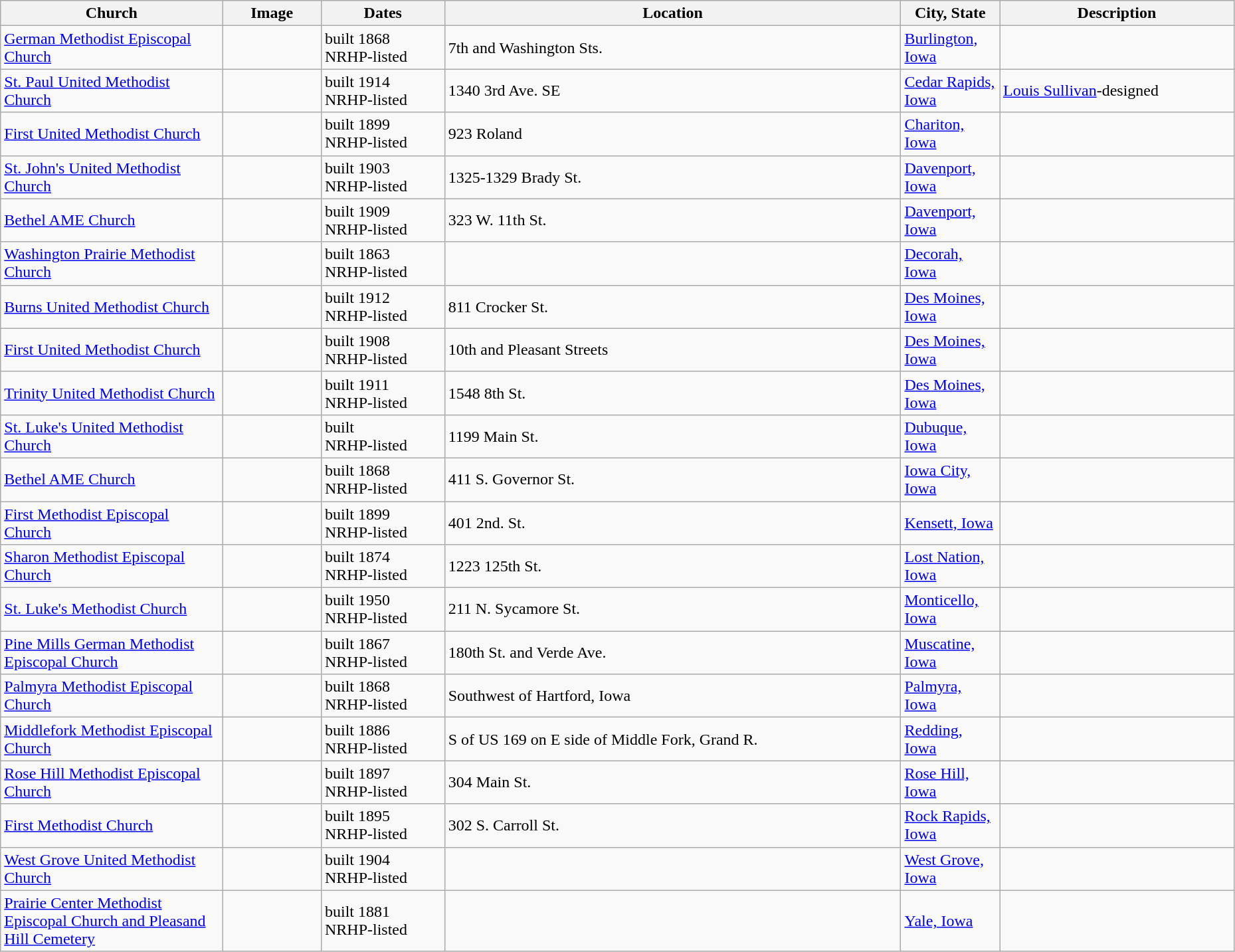<table class="wikitable sortable" style="width:98%">
<tr>
<th style="width:18%;"><strong>Church</strong></th>
<th style="width:8%;" class="unsortable"><strong>Image</strong></th>
<th style="width:10%;"><strong>Dates</strong></th>
<th><strong>Location</strong></th>
<th style="width:8%;"><strong>City, State</strong></th>
<th class="unsortable"><strong>Description</strong></th>
</tr>
<tr>
<td><a href='#'>German Methodist Episcopal Church</a></td>
<td></td>
<td>built 1868<br> NRHP-listed</td>
<td>7th and Washington Sts.<br><small></small></td>
<td><a href='#'>Burlington, Iowa</a></td>
<td></td>
</tr>
<tr>
<td><a href='#'>St. Paul United Methodist Church</a></td>
<td></td>
<td>built 1914<br> NRHP-listed</td>
<td>1340 3rd Ave. SE<br><small></small></td>
<td><a href='#'>Cedar Rapids, Iowa</a></td>
<td><a href='#'>Louis Sullivan</a>-designed</td>
</tr>
<tr>
<td><a href='#'>First United Methodist Church</a></td>
<td></td>
<td>built 1899<br> NRHP-listed</td>
<td>923 Roland<br><small></small></td>
<td><a href='#'>Chariton, Iowa</a></td>
<td></td>
</tr>
<tr>
<td><a href='#'>St. John's United Methodist Church</a></td>
<td></td>
<td>built 1903<br> NRHP-listed</td>
<td>1325-1329 Brady St.<br><small></small></td>
<td><a href='#'>Davenport, Iowa</a></td>
<td></td>
</tr>
<tr>
<td><a href='#'>Bethel AME Church</a></td>
<td></td>
<td>built 1909<br> NRHP-listed</td>
<td>323 W. 11th St.<br><small></small></td>
<td><a href='#'>Davenport, Iowa</a></td>
<td></td>
</tr>
<tr ->
<td><a href='#'>Washington Prairie Methodist Church</a></td>
<td></td>
<td>built 1863<br> NRHP-listed</td>
<td><small></small></td>
<td><a href='#'>Decorah, Iowa</a></td>
<td></td>
</tr>
<tr>
<td><a href='#'>Burns United Methodist Church</a></td>
<td></td>
<td>built 1912<br> NRHP-listed</td>
<td>811 Crocker St.<br><small></small></td>
<td><a href='#'>Des Moines, Iowa</a></td>
<td></td>
</tr>
<tr>
<td><a href='#'>First United Methodist Church</a></td>
<td></td>
<td>built 1908<br> NRHP-listed</td>
<td>10th and Pleasant Streets<br><small></small></td>
<td><a href='#'>Des Moines, Iowa</a></td>
<td></td>
</tr>
<tr>
<td><a href='#'>Trinity United Methodist Church</a></td>
<td></td>
<td>built 1911<br> NRHP-listed</td>
<td>1548 8th St.<br><small></small></td>
<td><a href='#'>Des Moines, Iowa</a></td>
<td></td>
</tr>
<tr>
<td><a href='#'>St. Luke's United Methodist Church</a></td>
<td></td>
<td>built<br> NRHP-listed</td>
<td>1199 Main St.<br><small></small></td>
<td><a href='#'>Dubuque, Iowa</a></td>
<td></td>
</tr>
<tr>
<td><a href='#'>Bethel AME Church</a></td>
<td></td>
<td>built 1868<br> NRHP-listed</td>
<td>411 S. Governor St.<br><small></small></td>
<td><a href='#'>Iowa City, Iowa</a></td>
<td></td>
</tr>
<tr ->
<td><a href='#'>First Methodist Episcopal Church</a></td>
<td></td>
<td>built 1899<br> NRHP-listed</td>
<td>401 2nd. St.<br><small></small></td>
<td><a href='#'>Kensett, Iowa</a></td>
<td></td>
</tr>
<tr>
<td><a href='#'>Sharon Methodist Episcopal Church</a></td>
<td></td>
<td>built 1874<br> NRHP-listed</td>
<td>1223 125th St.<br><small></small></td>
<td><a href='#'>Lost Nation, Iowa</a></td>
<td></td>
</tr>
<tr>
<td><a href='#'>St. Luke's Methodist Church</a></td>
<td></td>
<td>built 1950<br> NRHP-listed</td>
<td>211 N. Sycamore St.<br><small></small></td>
<td><a href='#'>Monticello, Iowa</a></td>
<td></td>
</tr>
<tr>
<td><a href='#'>Pine Mills German Methodist Episcopal Church</a></td>
<td></td>
<td>built 1867<br> NRHP-listed</td>
<td>180th St. and Verde Ave.<br><small></small></td>
<td><a href='#'>Muscatine, Iowa</a></td>
<td></td>
</tr>
<tr>
<td><a href='#'>Palmyra Methodist Episcopal Church</a></td>
<td></td>
<td>built 1868<br> NRHP-listed</td>
<td>Southwest of Hartford, Iowa<br><small></small></td>
<td><a href='#'>Palmyra, Iowa</a></td>
<td></td>
</tr>
<tr>
<td><a href='#'>Middlefork Methodist Episcopal Church</a></td>
<td></td>
<td>built 1886<br> NRHP-listed</td>
<td>S of US 169 on E side of Middle Fork, Grand R.<br><small></small></td>
<td><a href='#'>Redding, Iowa</a></td>
<td></td>
</tr>
<tr>
<td><a href='#'>Rose Hill Methodist Episcopal Church</a></td>
<td></td>
<td>built 1897<br> NRHP-listed</td>
<td>304 Main St.<br><small></small></td>
<td><a href='#'>Rose Hill, Iowa</a></td>
<td></td>
</tr>
<tr>
<td><a href='#'>First Methodist Church</a></td>
<td></td>
<td>built 1895<br> NRHP-listed</td>
<td>302 S. Carroll St.<br><small></small></td>
<td><a href='#'>Rock Rapids, Iowa</a></td>
<td></td>
</tr>
<tr>
<td><a href='#'>West Grove United Methodist Church</a></td>
<td></td>
<td>built 1904<br> NRHP-listed</td>
<td><small></small></td>
<td><a href='#'>West Grove, Iowa</a></td>
<td></td>
</tr>
<tr>
<td><a href='#'>Prairie Center Methodist Episcopal Church and Pleasand Hill Cemetery</a></td>
<td></td>
<td>built 1881<br> NRHP-listed</td>
<td><small></small></td>
<td><a href='#'>Yale, Iowa</a></td>
<td></td>
</tr>
</table>
